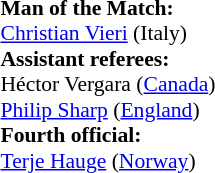<table width=100% style="font-size: 90%">
<tr>
<td><br><strong>Man of the Match:</strong>
<br><a href='#'>Christian Vieri</a> (Italy)<br><strong>Assistant referees:</strong>
<br>Héctor Vergara (<a href='#'>Canada</a>)
<br><a href='#'>Philip Sharp</a> (<a href='#'>England</a>)
<br><strong>Fourth official:</strong>
<br><a href='#'>Terje Hauge</a> (<a href='#'>Norway</a>)</td>
</tr>
</table>
